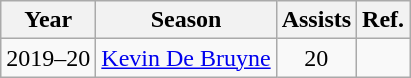<table class="wikitable" style="text-align:center">
<tr>
<th>Year</th>
<th>Season</th>
<th>Assists</th>
<th>Ref.</th>
</tr>
<tr>
<td>2019–20</td>
<td> <a href='#'>Kevin De Bruyne</a></td>
<td>20</td>
<td></td>
</tr>
</table>
